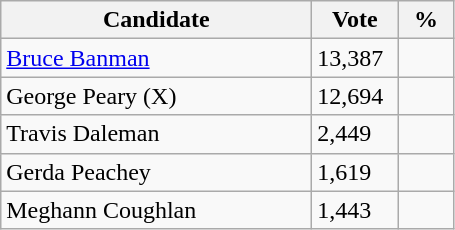<table class="wikitable">
<tr>
<th bgcolor="#DDDDFF" width="200px">Candidate</th>
<th bgcolor="#DDDDFF" width="50px">Vote</th>
<th bgcolor="#DDDDFF" width="30px">%</th>
</tr>
<tr>
<td><a href='#'>Bruce Banman</a></td>
<td>13,387</td>
<td></td>
</tr>
<tr>
<td>George Peary (X)</td>
<td>12,694</td>
<td></td>
</tr>
<tr>
<td>Travis Daleman</td>
<td>2,449</td>
<td></td>
</tr>
<tr>
<td>Gerda Peachey</td>
<td>1,619</td>
<td></td>
</tr>
<tr>
<td>Meghann Coughlan</td>
<td>1,443</td>
<td></td>
</tr>
</table>
